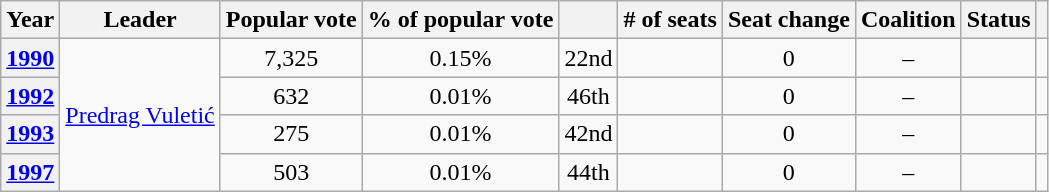<table class="wikitable" style="text-align:center">
<tr>
<th>Year</th>
<th>Leader</th>
<th>Popular vote</th>
<th>% of popular vote</th>
<th></th>
<th># of seats</th>
<th>Seat change</th>
<th>Coalition</th>
<th>Status</th>
<th></th>
</tr>
<tr>
<th><a href='#'>1990</a></th>
<td rowspan="4"><a href='#'>Predrag Vuletić</a></td>
<td>7,325</td>
<td>0.15%</td>
<td> 22nd</td>
<td></td>
<td> 0</td>
<td>–</td>
<td></td>
<td></td>
</tr>
<tr>
<th><a href='#'>1992</a></th>
<td>632</td>
<td>0.01%</td>
<td> 46th</td>
<td></td>
<td> 0</td>
<td>–</td>
<td></td>
<td></td>
</tr>
<tr>
<th><a href='#'>1993</a></th>
<td>275</td>
<td>0.01%</td>
<td> 42nd</td>
<td></td>
<td> 0</td>
<td>–</td>
<td></td>
<td></td>
</tr>
<tr>
<th><a href='#'>1997</a></th>
<td>503</td>
<td>0.01%</td>
<td> 44th</td>
<td></td>
<td> 0</td>
<td>–</td>
<td></td>
<td></td>
</tr>
</table>
